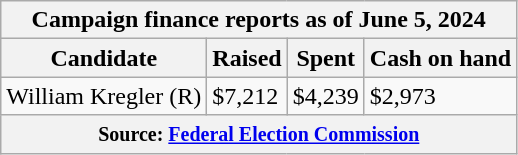<table class="wikitable sortable">
<tr>
<th colspan=4>Campaign finance reports as of June 5, 2024</th>
</tr>
<tr>
<th>Candidate</th>
<th>Raised</th>
<th>Spent</th>
<th>Cash on hand</th>
</tr>
<tr>
<td>William Kregler (R)</td>
<td>$7,212</td>
<td>$4,239</td>
<td>$2,973</td>
</tr>
<tr>
<th colspan="4"><small>Source: <a href='#'>Federal Election Commission</a></small></th>
</tr>
</table>
